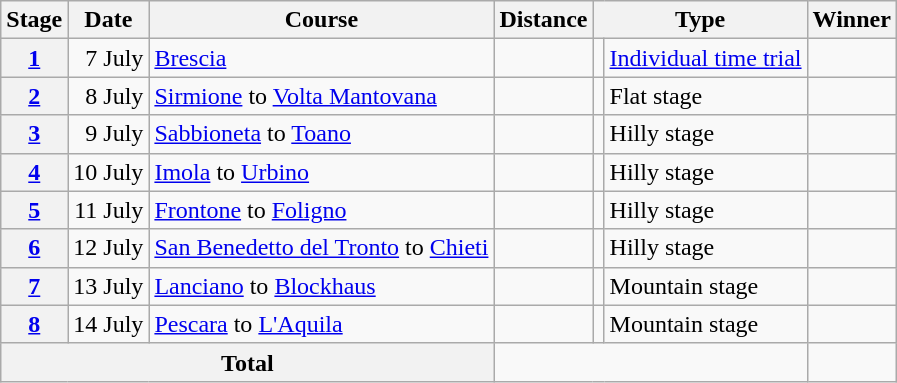<table class="wikitable sortable">
<tr>
<th scope="col">Stage</th>
<th scope="col">Date</th>
<th scope="col">Course</th>
<th scope="col">Distance</th>
<th colspan="2" scope="col">Type</th>
<th scope="col">Winner</th>
</tr>
<tr>
<th scope="row"><a href='#'>1</a></th>
<td style="text-align:right">7 July</td>
<td><a href='#'>Brescia</a></td>
<td style="text-align:center;"></td>
<td></td>
<td><a href='#'>Individual time trial</a></td>
<td></td>
</tr>
<tr>
<th scope="row"><a href='#'>2</a></th>
<td style="text-align:right">8 July</td>
<td><a href='#'>Sirmione</a> to <a href='#'>Volta Mantovana</a></td>
<td style="text-align:center;"></td>
<td></td>
<td>Flat stage</td>
<td></td>
</tr>
<tr>
<th scope="row"><a href='#'>3</a></th>
<td style="text-align:right">9 July</td>
<td><a href='#'>Sabbioneta</a> to <a href='#'>Toano</a></td>
<td style="text-align:center;"></td>
<td></td>
<td>Hilly stage</td>
<td></td>
</tr>
<tr>
<th scope="row"><a href='#'>4</a></th>
<td style="text-align:right">10 July</td>
<td><a href='#'>Imola</a> to <a href='#'>Urbino</a></td>
<td style="text-align:center;"></td>
<td></td>
<td>Hilly stage</td>
<td></td>
</tr>
<tr>
<th scope="row"><a href='#'>5</a></th>
<td style="text-align:right">11 July</td>
<td><a href='#'>Frontone</a> to <a href='#'>Foligno</a></td>
<td style="text-align:center;"></td>
<td></td>
<td>Hilly stage</td>
<td></td>
</tr>
<tr>
<th scope="row"><a href='#'>6</a></th>
<td style="text-align:right">12 July</td>
<td><a href='#'>San Benedetto del Tronto</a> to <a href='#'>Chieti</a></td>
<td style="text-align:center;"></td>
<td></td>
<td>Hilly stage</td>
<td></td>
</tr>
<tr>
<th scope="row"><a href='#'>7</a></th>
<td style="text-align:right">13 July</td>
<td><a href='#'>Lanciano</a> to <a href='#'>Blockhaus</a></td>
<td style="text-align:center;"></td>
<td></td>
<td>Mountain stage</td>
<td></td>
</tr>
<tr>
<th scope="row"><a href='#'>8</a></th>
<td style="text-align:right">14 July</td>
<td><a href='#'>Pescara</a> to <a href='#'>L'Aquila</a></td>
<td style="text-align:center;"></td>
<td></td>
<td>Mountain stage</td>
<td></td>
</tr>
<tr>
<th colspan="3">Total</th>
<td colspan="3" style="text-align:center;"></td>
</tr>
</table>
